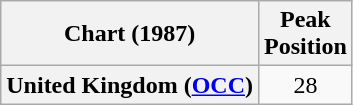<table class="wikitable plainrowheaders">
<tr>
<th align="left">Chart (1987)</th>
<th style="text-align:center;">Peak<br>Position</th>
</tr>
<tr>
<th scope="row">United Kingdom (<a href='#'>OCC</a>)</th>
<td style="text-align:center;">28</td>
</tr>
</table>
